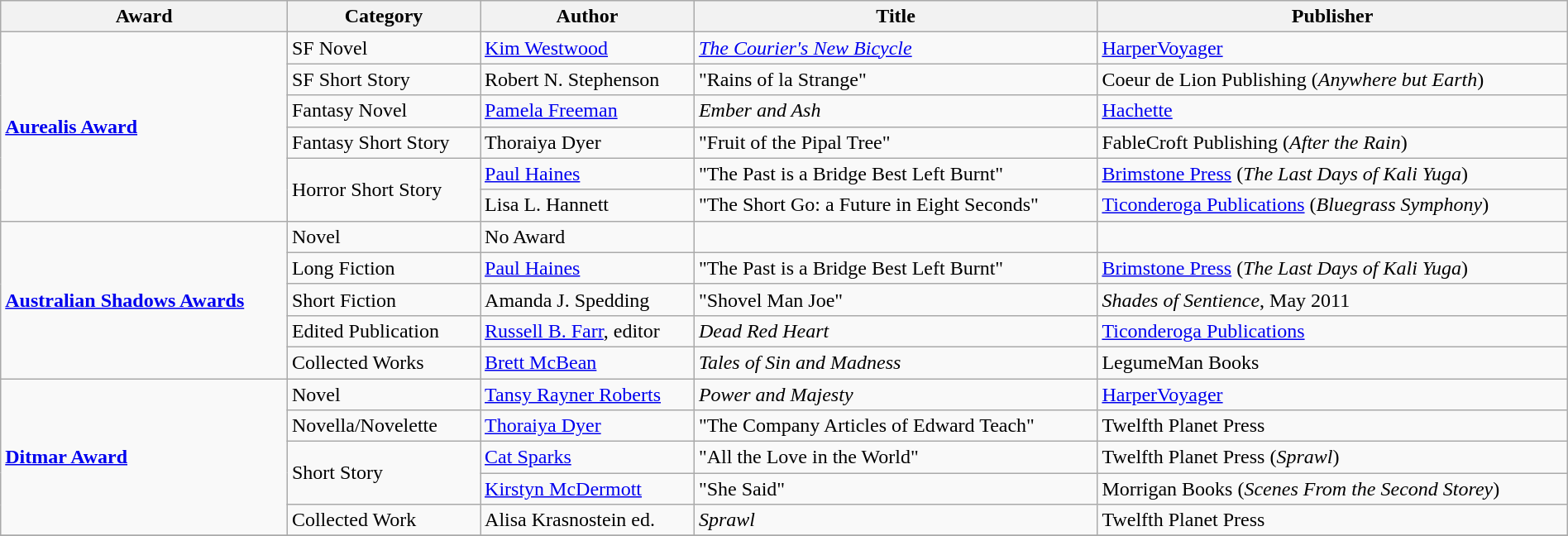<table class="wikitable" width=100%>
<tr>
<th>Award</th>
<th>Category</th>
<th>Author</th>
<th>Title</th>
<th>Publisher</th>
</tr>
<tr>
<td rowspan=6><strong><a href='#'>Aurealis Award</a></strong></td>
<td>SF Novel</td>
<td><a href='#'>Kim Westwood</a></td>
<td><em><a href='#'>The Courier's New Bicycle</a></em></td>
<td><a href='#'>HarperVoyager</a></td>
</tr>
<tr>
<td>SF Short Story</td>
<td>Robert N. Stephenson</td>
<td>"Rains of la Strange"</td>
<td>Coeur de Lion Publishing (<em>Anywhere but Earth</em>)</td>
</tr>
<tr>
<td>Fantasy Novel</td>
<td><a href='#'>Pamela Freeman</a></td>
<td><em>Ember and Ash</em></td>
<td><a href='#'>Hachette</a></td>
</tr>
<tr>
<td>Fantasy Short Story</td>
<td>Thoraiya Dyer</td>
<td>"Fruit of the Pipal Tree"</td>
<td>FableCroft Publishing (<em>After the Rain</em>)</td>
</tr>
<tr>
<td rowspan=2>Horror Short Story</td>
<td><a href='#'>Paul Haines</a></td>
<td>"The Past is a Bridge Best Left Burnt"</td>
<td><a href='#'>Brimstone Press</a> (<em>The Last Days of Kali Yuga</em>)</td>
</tr>
<tr>
<td>Lisa L. Hannett</td>
<td>"The Short Go: a Future in Eight Seconds"</td>
<td><a href='#'>Ticonderoga Publications</a> (<em>Bluegrass Symphony</em>)</td>
</tr>
<tr>
<td rowspan=5><strong><a href='#'>Australian Shadows Awards</a></strong></td>
<td>Novel</td>
<td>No Award</td>
<td></td>
<td></td>
</tr>
<tr>
<td>Long Fiction</td>
<td><a href='#'>Paul Haines</a></td>
<td>"The Past is a Bridge Best Left Burnt"</td>
<td><a href='#'>Brimstone Press</a> (<em>The Last Days of Kali Yuga</em>)</td>
</tr>
<tr>
<td>Short Fiction</td>
<td>Amanda J. Spedding</td>
<td>"Shovel Man Joe"</td>
<td><em>Shades of Sentience</em>, May 2011</td>
</tr>
<tr>
<td>Edited Publication</td>
<td><a href='#'>Russell B. Farr</a>, editor</td>
<td><em>Dead Red Heart</em></td>
<td><a href='#'>Ticonderoga Publications</a></td>
</tr>
<tr>
<td>Collected Works</td>
<td><a href='#'>Brett McBean</a></td>
<td><em>Tales of Sin and Madness</em></td>
<td>LegumeMan Books</td>
</tr>
<tr>
<td rowspan=5><strong><a href='#'>Ditmar Award</a></strong></td>
<td>Novel</td>
<td><a href='#'>Tansy Rayner Roberts</a></td>
<td><em>Power and Majesty</em></td>
<td><a href='#'>HarperVoyager</a></td>
</tr>
<tr>
<td>Novella/Novelette</td>
<td><a href='#'>Thoraiya Dyer</a></td>
<td>"The Company Articles of Edward Teach"</td>
<td>Twelfth Planet Press</td>
</tr>
<tr>
<td rowspan=2>Short Story</td>
<td><a href='#'>Cat Sparks</a></td>
<td>"All the Love in the World"</td>
<td>Twelfth Planet Press (<em>Sprawl</em>)</td>
</tr>
<tr>
<td><a href='#'>Kirstyn McDermott</a></td>
<td>"She Said"</td>
<td>Morrigan Books (<em>Scenes From the Second Storey</em>)</td>
</tr>
<tr>
<td>Collected Work</td>
<td>Alisa Krasnostein ed.</td>
<td><em>Sprawl</em></td>
<td>Twelfth Planet Press</td>
</tr>
<tr>
</tr>
</table>
